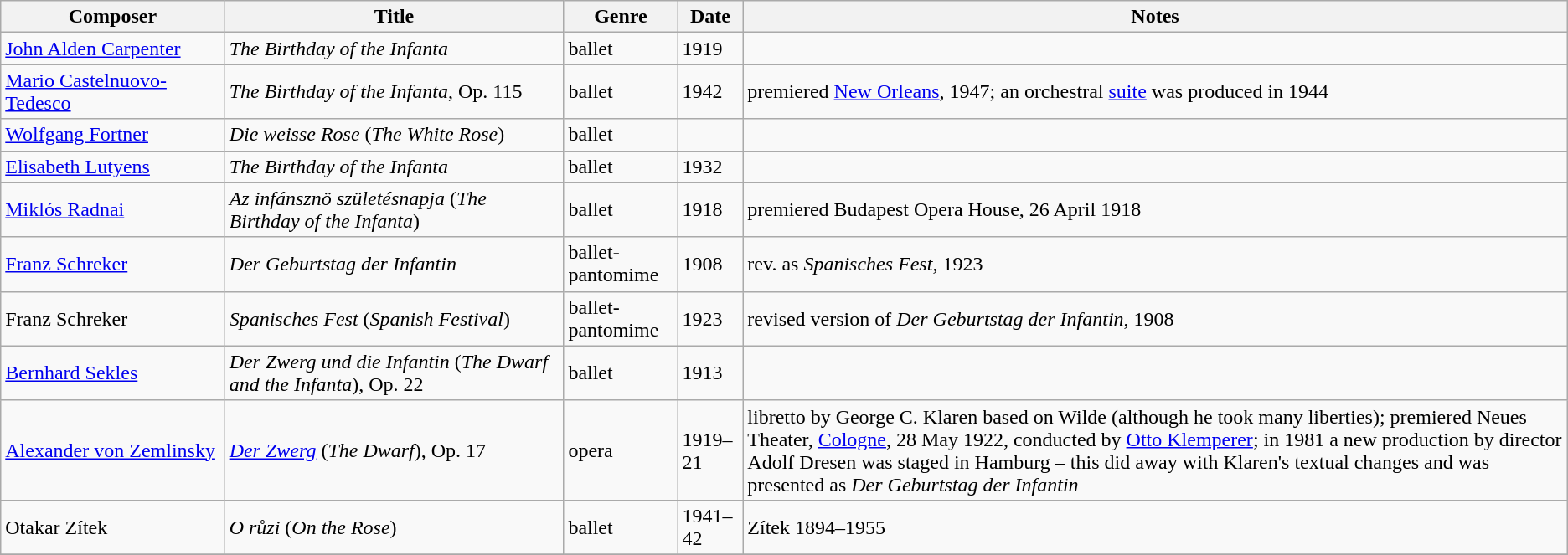<table class="wikitable sortable" style="text-align: left">
<tr>
<th>Composer</th>
<th>Title</th>
<th>Genre</th>
<th>Date</th>
<th>Notes</th>
</tr>
<tr>
<td><a href='#'>John Alden Carpenter</a></td>
<td><em>The Birthday of the Infanta</em></td>
<td>ballet</td>
<td>1919</td>
<td></td>
</tr>
<tr>
<td><a href='#'>Mario Castelnuovo-Tedesco</a></td>
<td><em>The Birthday of the Infanta</em>, Op. 115</td>
<td>ballet</td>
<td>1942</td>
<td>premiered <a href='#'>New Orleans</a>, 1947; an orchestral <a href='#'>suite</a> was produced in 1944</td>
</tr>
<tr>
<td><a href='#'>Wolfgang Fortner</a></td>
<td><em>Die weisse Rose</em> (<em>The White Rose</em>)</td>
<td>ballet</td>
<td></td>
<td></td>
</tr>
<tr>
<td><a href='#'>Elisabeth Lutyens</a></td>
<td><em>The Birthday of the Infanta</em></td>
<td>ballet</td>
<td>1932</td>
<td></td>
</tr>
<tr>
<td><a href='#'>Miklós Radnai</a></td>
<td><em>Az infánsznö születésnapja</em> (<em>The Birthday of the Infanta</em>)</td>
<td>ballet</td>
<td>1918</td>
<td>premiered Budapest Opera House, 26 April 1918</td>
</tr>
<tr>
<td><a href='#'>Franz Schreker</a></td>
<td><em>Der Geburtstag der Infantin</em></td>
<td>ballet-pantomime</td>
<td>1908</td>
<td>rev. as <em>Spanisches Fest</em>, 1923</td>
</tr>
<tr>
<td>Franz Schreker</td>
<td><em>Spanisches Fest</em> (<em>Spanish Festival</em>)</td>
<td>ballet-pantomime</td>
<td>1923</td>
<td>revised version of <em>Der Geburtstag der Infantin</em>, 1908</td>
</tr>
<tr>
<td><a href='#'>Bernhard Sekles</a></td>
<td><em>Der Zwerg und die Infantin</em> (<em>The Dwarf and the Infanta</em>), Op. 22</td>
<td>ballet</td>
<td>1913</td>
<td></td>
</tr>
<tr>
<td><a href='#'>Alexander von Zemlinsky</a></td>
<td><em><a href='#'>Der Zwerg</a></em> (<em>The Dwarf</em>), Op. 17</td>
<td>opera</td>
<td>1919–21</td>
<td>libretto by George C. Klaren based on Wilde (although he took many liberties); premiered Neues Theater, <a href='#'>Cologne</a>, 28 May 1922, conducted by <a href='#'>Otto Klemperer</a>; in 1981 a new production by director Adolf Dresen was staged in Hamburg – this did away with Klaren's textual changes and was presented as <em>Der Geburtstag der Infantin</em></td>
</tr>
<tr>
<td>Otakar Zítek</td>
<td><em>O růzi</em> (<em>On the Rose</em>)</td>
<td>ballet</td>
<td>1941–42</td>
<td>Zítek 1894–1955</td>
</tr>
<tr>
</tr>
</table>
